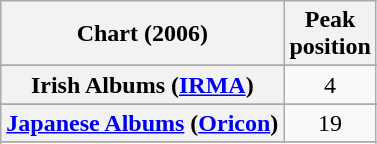<table class="wikitable sortable plainrowheaders" style="text-align:center">
<tr>
<th scope="col">Chart (2006)</th>
<th scope="col">Peak<br> position</th>
</tr>
<tr>
</tr>
<tr>
</tr>
<tr>
</tr>
<tr>
</tr>
<tr>
</tr>
<tr>
</tr>
<tr>
</tr>
<tr>
</tr>
<tr>
</tr>
<tr>
</tr>
<tr>
</tr>
<tr>
<th scope="row">Irish Albums (<a href='#'>IRMA</a>)</th>
<td>4</td>
</tr>
<tr>
</tr>
<tr>
<th scope="row"><a href='#'>Japanese Albums</a> (<a href='#'>Oricon</a>)</th>
<td>19</td>
</tr>
<tr>
</tr>
<tr>
</tr>
<tr>
</tr>
<tr>
</tr>
<tr>
</tr>
<tr>
</tr>
<tr>
</tr>
<tr>
</tr>
<tr>
</tr>
<tr>
</tr>
<tr>
</tr>
</table>
